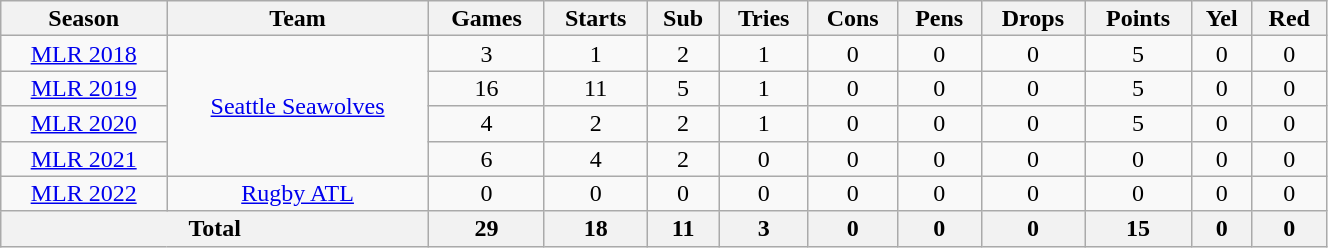<table class="wikitable" style="text-align:center; line-height:100%; font-size:100%; width:70%;">
<tr>
<th>Season</th>
<th>Team</th>
<th>Games</th>
<th>Starts</th>
<th>Sub</th>
<th>Tries</th>
<th>Cons</th>
<th>Pens</th>
<th>Drops</th>
<th>Points</th>
<th>Yel</th>
<th>Red</th>
</tr>
<tr>
<td><a href='#'>MLR 2018</a></td>
<td rowspan="4"><a href='#'>Seattle Seawolves</a></td>
<td>3</td>
<td>1</td>
<td>2</td>
<td>1</td>
<td>0</td>
<td>0</td>
<td>0</td>
<td>5</td>
<td>0</td>
<td>0</td>
</tr>
<tr>
<td><a href='#'>MLR 2019</a></td>
<td>16</td>
<td>11</td>
<td>5</td>
<td>1</td>
<td>0</td>
<td>0</td>
<td>0</td>
<td>5</td>
<td>0</td>
<td>0</td>
</tr>
<tr>
<td><a href='#'>MLR 2020</a></td>
<td>4</td>
<td>2</td>
<td>2</td>
<td>1</td>
<td>0</td>
<td>0</td>
<td>0</td>
<td>5</td>
<td>0</td>
<td>0</td>
</tr>
<tr>
<td><a href='#'>MLR 2021</a></td>
<td>6</td>
<td>4</td>
<td>2</td>
<td>0</td>
<td>0</td>
<td>0</td>
<td>0</td>
<td>0</td>
<td>0</td>
<td>0</td>
</tr>
<tr>
<td><a href='#'>MLR 2022</a></td>
<td><a href='#'>Rugby ATL</a></td>
<td>0</td>
<td>0</td>
<td>0</td>
<td>0</td>
<td>0</td>
<td>0</td>
<td>0</td>
<td>0</td>
<td>0</td>
<td>0</td>
</tr>
<tr>
<th colspan="2">Total</th>
<th>29</th>
<th>18</th>
<th>11</th>
<th>3</th>
<th>0</th>
<th>0</th>
<th>0</th>
<th>15</th>
<th>0</th>
<th>0</th>
</tr>
</table>
